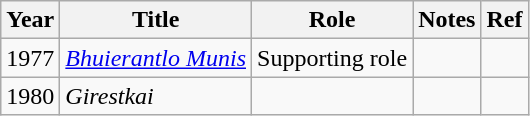<table class="wikitable sortable">
<tr>
<th>Year</th>
<th>Title</th>
<th>Role</th>
<th>Notes</th>
<th>Ref</th>
</tr>
<tr>
<td>1977</td>
<td><em><a href='#'>Bhuierantlo Munis</a></em></td>
<td>Supporting role</td>
<td></td>
<td></td>
</tr>
<tr>
<td>1980</td>
<td><em>Girestkai</em></td>
<td></td>
<td></td>
<td></td>
</tr>
</table>
